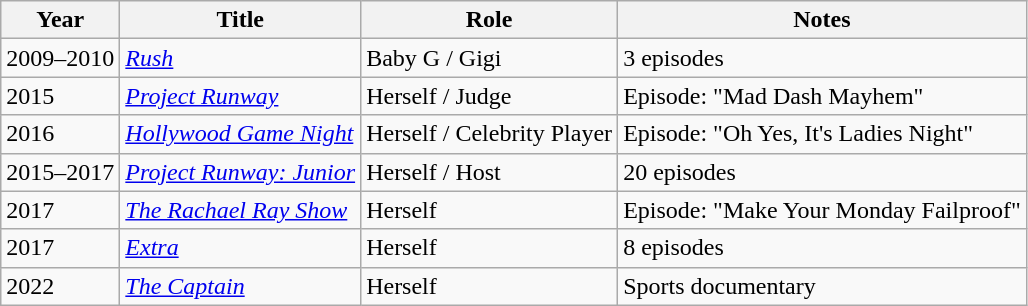<table class="wikitable">
<tr>
<th>Year</th>
<th>Title</th>
<th>Role</th>
<th>Notes</th>
</tr>
<tr>
<td>2009–2010</td>
<td><em><a href='#'>Rush</a></em></td>
<td>Baby G / Gigi</td>
<td>3 episodes</td>
</tr>
<tr>
<td>2015</td>
<td><em><a href='#'>Project Runway</a></em></td>
<td>Herself / Judge</td>
<td>Episode: "Mad Dash Mayhem"</td>
</tr>
<tr>
<td>2016</td>
<td><em><a href='#'>Hollywood Game Night</a></em></td>
<td>Herself / Celebrity Player</td>
<td>Episode: "Oh Yes, It's Ladies Night"</td>
</tr>
<tr>
<td>2015–2017</td>
<td><em><a href='#'>Project Runway: Junior</a></em></td>
<td>Herself / Host</td>
<td>20 episodes</td>
</tr>
<tr>
<td>2017</td>
<td><em><a href='#'>The Rachael Ray Show</a></em></td>
<td>Herself</td>
<td>Episode: "Make Your Monday Failproof"</td>
</tr>
<tr>
<td>2017</td>
<td><em><a href='#'>Extra</a></em></td>
<td>Herself</td>
<td>8 episodes</td>
</tr>
<tr>
<td>2022</td>
<td><em><a href='#'>The Captain</a></em></td>
<td>Herself</td>
<td>Sports documentary</td>
</tr>
</table>
